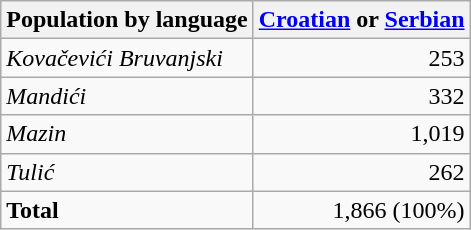<table class="wikitable sortable">
<tr>
<th>Population by language</th>
<th><a href='#'>Croatian</a> or <a href='#'>Serbian</a></th>
</tr>
<tr>
<td><em>Kovačevići Bruvanjski</em></td>
<td align="right">253</td>
</tr>
<tr>
<td><em>Mandići</em></td>
<td align="right">332</td>
</tr>
<tr>
<td><em>Mazin</em></td>
<td align="right">1,019</td>
</tr>
<tr>
<td><em>Tulić</em></td>
<td align="right">262</td>
</tr>
<tr>
<td><strong>Total</strong></td>
<td align="right">1,866 (100%)</td>
</tr>
</table>
